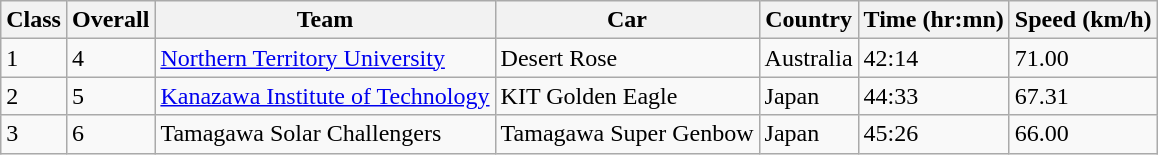<table class="wikitable">
<tr>
<th>Class</th>
<th>Overall</th>
<th>Team</th>
<th>Car</th>
<th>Country</th>
<th>Time (hr:mn)</th>
<th>Speed (km/h)</th>
</tr>
<tr>
<td>1</td>
<td>4</td>
<td><a href='#'>Northern Territory University</a></td>
<td>Desert Rose</td>
<td>Australia</td>
<td>42:14</td>
<td>71.00</td>
</tr>
<tr>
<td>2</td>
<td>5</td>
<td><a href='#'>Kanazawa Institute of Technology</a></td>
<td>KIT Golden Eagle</td>
<td>Japan</td>
<td>44:33</td>
<td>67.31</td>
</tr>
<tr>
<td>3</td>
<td>6</td>
<td>Tamagawa Solar Challengers</td>
<td>Tamagawa Super Genbow</td>
<td>Japan</td>
<td>45:26</td>
<td>66.00</td>
</tr>
</table>
